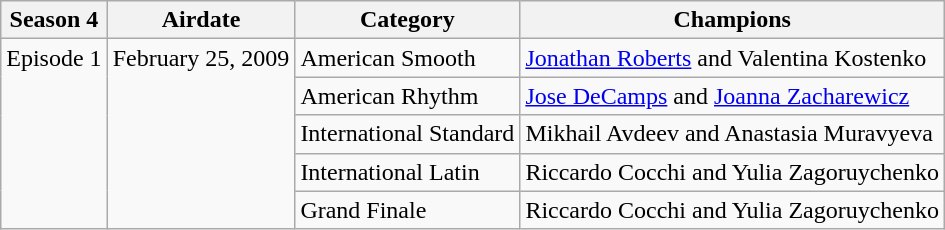<table class="wikitable">
<tr>
<th>Season 4</th>
<th>Airdate</th>
<th>Category</th>
<th>Champions</th>
</tr>
<tr valign="top">
<td rowspan="5">Episode 1</td>
<td rowspan="5">February 25, 2009</td>
<td>American Smooth</td>
<td><a href='#'>Jonathan Roberts</a> and Valentina Kostenko</td>
</tr>
<tr>
<td>American Rhythm</td>
<td><a href='#'>Jose DeCamps</a> and <a href='#'>Joanna Zacharewicz</a></td>
</tr>
<tr>
<td>International Standard</td>
<td>Mikhail Avdeev and Anastasia Muravyeva</td>
</tr>
<tr>
<td>International Latin</td>
<td>Riccardo Cocchi and Yulia Zagoruychenko</td>
</tr>
<tr>
<td>Grand Finale</td>
<td>Riccardo Cocchi and Yulia Zagoruychenko</td>
</tr>
</table>
